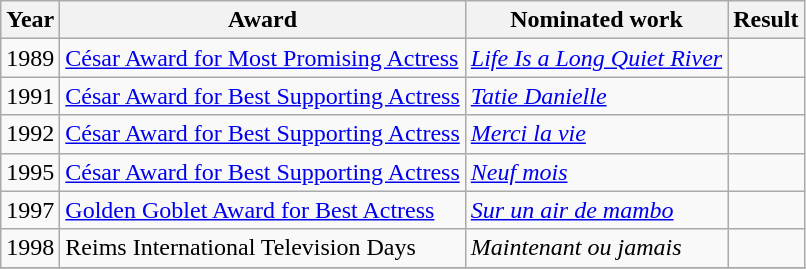<table class = "wikitable">
<tr>
<th>Year</th>
<th>Award</th>
<th>Nominated work</th>
<th>Result</th>
</tr>
<tr>
<td>1989</td>
<td><a href='#'>César Award for Most Promising Actress</a></td>
<td><em><a href='#'>Life Is a Long Quiet River</a></em></td>
<td></td>
</tr>
<tr>
<td>1991</td>
<td><a href='#'>César Award for Best Supporting Actress</a></td>
<td><em><a href='#'>Tatie Danielle</a></em></td>
<td></td>
</tr>
<tr>
<td>1992</td>
<td><a href='#'>César Award for Best Supporting Actress</a></td>
<td><em><a href='#'>Merci la vie</a></em></td>
<td></td>
</tr>
<tr>
<td>1995</td>
<td><a href='#'>César Award for Best Supporting Actress</a></td>
<td><em><a href='#'>Neuf mois</a></em></td>
<td></td>
</tr>
<tr>
<td>1997</td>
<td><a href='#'>Golden Goblet Award for Best Actress</a></td>
<td><em><a href='#'>Sur un air de mambo</a></em></td>
<td></td>
</tr>
<tr>
<td>1998</td>
<td>Reims International Television Days</td>
<td><em>Maintenant ou jamais</em></td>
<td></td>
</tr>
<tr>
</tr>
</table>
